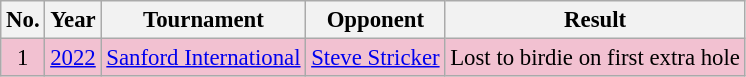<table class="wikitable" style="font-size:95%;">
<tr>
<th>No.</th>
<th>Year</th>
<th>Tournament</th>
<th>Opponent</th>
<th>Result</th>
</tr>
<tr style="background:#F2C1D1;">
<td align=center>1</td>
<td><a href='#'>2022</a></td>
<td><a href='#'>Sanford International</a></td>
<td> <a href='#'>Steve Stricker</a></td>
<td>Lost to birdie on first extra hole</td>
</tr>
</table>
